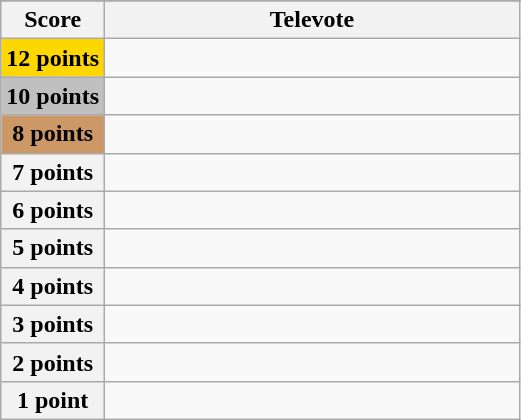<table class="wikitable">
<tr>
</tr>
<tr>
<th scope="col" width="20%">Score</th>
<th scope="col" width="80%">Televote</th>
</tr>
<tr>
<th scope="row" style="background:gold">12 points</th>
<td></td>
</tr>
<tr>
<th scope="row" style="background:silver">10 points</th>
<td></td>
</tr>
<tr>
<th scope="row" style="background:#CC9966">8 points</th>
<td></td>
</tr>
<tr>
<th scope="row">7 points</th>
<td></td>
</tr>
<tr>
<th scope="row">6 points</th>
<td></td>
</tr>
<tr>
<th scope="row">5 points</th>
<td></td>
</tr>
<tr>
<th scope="row">4 points</th>
<td></td>
</tr>
<tr>
<th scope="row">3 points</th>
<td></td>
</tr>
<tr>
<th scope="row">2 points</th>
<td></td>
</tr>
<tr>
<th scope="row">1 point</th>
<td></td>
</tr>
</table>
